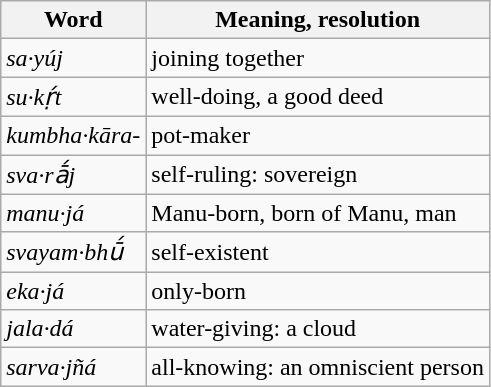<table class="wikitable">
<tr>
<th>Word</th>
<th>Meaning, resolution</th>
</tr>
<tr>
<td><em>sa·yúj</em></td>
<td>joining together</td>
</tr>
<tr>
<td><em>su·kṛ́t</em></td>
<td>well-doing, a good deed</td>
</tr>
<tr>
<td><em>kumbha·kāra-</em></td>
<td>pot-maker</td>
</tr>
<tr>
<td><em>sva·rā́j</em></td>
<td>self-ruling: sovereign</td>
</tr>
<tr>
<td><em>manu·já</em></td>
<td>Manu-born, born of Manu, man</td>
</tr>
<tr>
<td><em>svayam·bhū́</em></td>
<td>self-existent</td>
</tr>
<tr>
<td><em>eka·já</em></td>
<td>only-born</td>
</tr>
<tr>
<td><em>jala·dá</em></td>
<td>water-giving: a cloud</td>
</tr>
<tr>
<td><em>sarva·jñá</em></td>
<td>all-knowing: an omniscient person</td>
</tr>
</table>
